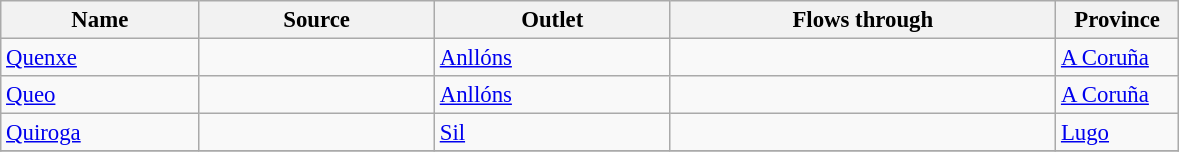<table class="wikitable sortable" style="font-size:95%;">
<tr>
<th width="125">Name</th>
<th width="150">Source</th>
<th width="150">Outlet</th>
<th width="250">Flows through</th>
<th width="75">Province</th>
</tr>
<tr>
<td><a href='#'>Quenxe</a></td>
<td></td>
<td><a href='#'>Anllóns</a></td>
<td></td>
<td><a href='#'>A Coruña</a></td>
</tr>
<tr>
<td><a href='#'>Queo</a></td>
<td></td>
<td><a href='#'>Anllóns</a></td>
<td></td>
<td><a href='#'>A Coruña</a></td>
</tr>
<tr>
<td><a href='#'>Quiroga</a></td>
<td></td>
<td><a href='#'>Sil</a></td>
<td></td>
<td><a href='#'>Lugo</a></td>
</tr>
<tr>
</tr>
</table>
